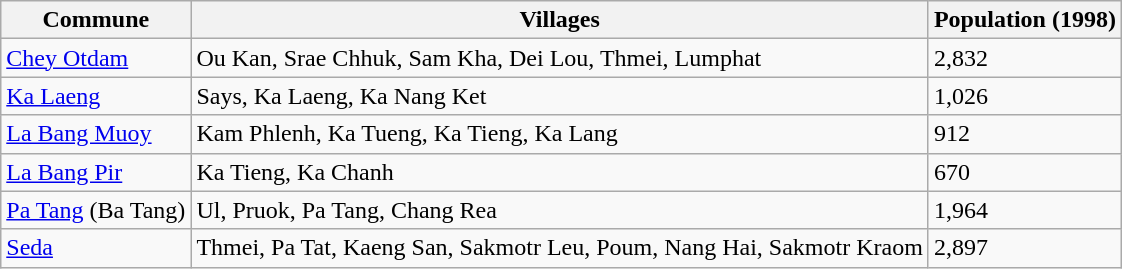<table class="wikitable">
<tr>
<th>Commune</th>
<th>Villages</th>
<th>Population (1998)</th>
</tr>
<tr>
<td><a href='#'>Chey Otdam</a></td>
<td>Ou Kan, Srae Chhuk, Sam Kha, Dei Lou, Thmei, Lumphat</td>
<td>2,832</td>
</tr>
<tr>
<td><a href='#'>Ka Laeng</a></td>
<td>Says, Ka Laeng, Ka Nang Ket</td>
<td>1,026</td>
</tr>
<tr>
<td><a href='#'>La Bang Muoy</a></td>
<td>Kam Phlenh, Ka Tueng, Ka Tieng, Ka Lang</td>
<td>912</td>
</tr>
<tr>
<td><a href='#'>La Bang Pir</a></td>
<td>Ka Tieng, Ka Chanh</td>
<td>670</td>
</tr>
<tr>
<td><a href='#'>Pa Tang</a> (Ba Tang)</td>
<td>Ul, Pruok, Pa Tang, Chang Rea</td>
<td>1,964</td>
</tr>
<tr>
<td><a href='#'>Seda</a></td>
<td>Thmei, Pa Tat, Kaeng San, Sakmotr Leu, Poum, Nang Hai, Sakmotr Kraom</td>
<td>2,897</td>
</tr>
</table>
